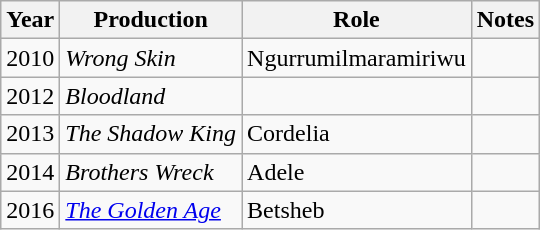<table class="wikitable sortable">
<tr>
<th>Year</th>
<th>Production</th>
<th>Role</th>
<th>Notes</th>
</tr>
<tr>
<td>2010</td>
<td><em>Wrong Skin</em></td>
<td>Ngurrumilmaramiriwu</td>
<td></td>
</tr>
<tr>
<td>2012</td>
<td><em>Bloodland</em></td>
<td></td>
<td></td>
</tr>
<tr>
<td>2013</td>
<td><em>The Shadow King</em></td>
<td>Cordelia</td>
<td></td>
</tr>
<tr>
<td>2014</td>
<td><em>Brothers Wreck</em></td>
<td>Adele</td>
<td></td>
</tr>
<tr>
<td>2016</td>
<td><em><a href='#'>The Golden Age</a></em></td>
<td>Betsheb</td>
<td></td>
</tr>
</table>
